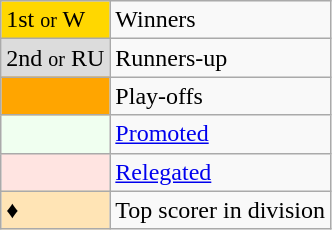<table class="wikitable" "text-align:center">
<tr>
<td bgcolor=gold>1st <small>or</small> W</td>
<td>Winners</td>
</tr>
<tr>
<td bgcolor=#DCDCDC>2nd <small>or</small> RU</td>
<td>Runners-up</td>
</tr>
<tr>
<td bgcolor=orange></td>
<td>Play-offs</td>
</tr>
<tr>
<td bgcolor=#F0FFF0></td>
<td><a href='#'>Promoted</a></td>
</tr>
<tr>
<td bgcolor=#FFE4E1></td>
<td><a href='#'>Relegated</a></td>
</tr>
<tr>
<td bgcolor=#FFE4B5>♦</td>
<td>Top scorer in division</td>
</tr>
</table>
